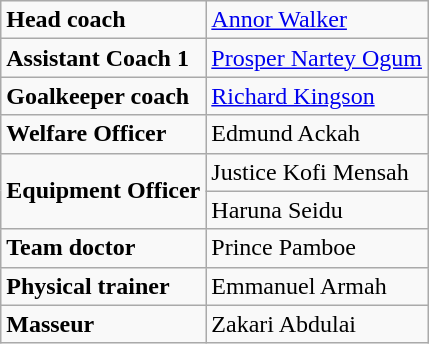<table class="wikitable">
<tr>
<td><strong>Head coach</strong></td>
<td> <a href='#'>Annor Walker</a></td>
</tr>
<tr>
<td><strong>Assistant Coach 1</strong></td>
<td> <a href='#'>Prosper Nartey Ogum</a></td>
</tr>
<tr>
<td><strong>Goalkeeper coach</strong></td>
<td> <a href='#'>Richard Kingson</a></td>
</tr>
<tr>
<td><strong>Welfare Officer</strong></td>
<td> Edmund Ackah   </td>
</tr>
<tr>
<td rowspan="2"><strong>Equipment Officer</strong></td>
<td> Justice Kofi Mensah</td>
</tr>
<tr>
<td> Haruna Seidu</td>
</tr>
<tr>
<td><strong>Team doctor</strong></td>
<td> Prince Pamboe     </td>
</tr>
<tr>
<td><strong>Physical trainer</strong></td>
<td> Emmanuel Armah  </td>
</tr>
<tr>
<td><strong>Masseur</strong></td>
<td> Zakari Abdulai          </td>
</tr>
</table>
